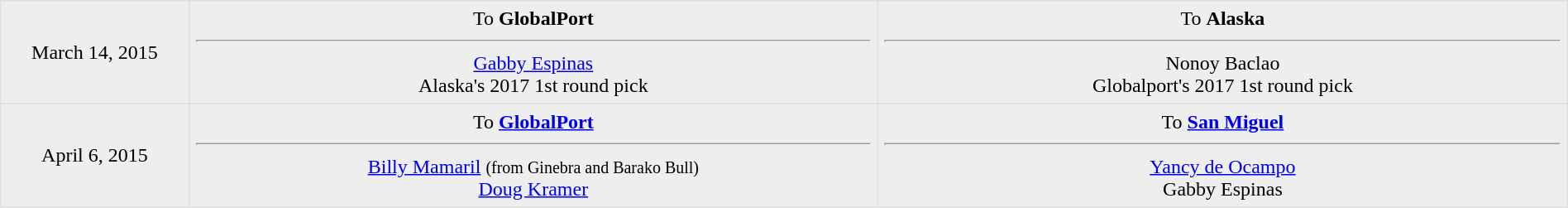<table border=1 style="border-collapse:collapse; text-align: center; width: 100%" bordercolor="#DFDFDF"  cellpadding="5">
<tr>
</tr>
<tr bgcolor="eeeeee">
<td style="width:12%">March 14, 2015<br></td>
<td style="width:44%" valign="top">To <strong>GlobalPort</strong><hr><a href='#'>Gabby Espinas</a><br>Alaska's 2017 1st round pick</td>
<td style="width:44%" valign="top">To <strong>Alaska</strong><hr>Nonoy Baclao<br>Globalport's 2017 1st round pick</td>
</tr>
<tr>
</tr>
<tr bgcolor="eeeeee">
<td rowspan=2>April 6, 2015 <br></td>
</tr>
<tr bgcolor="eeeeee">
<td style="width:44%" valign="top">To <strong><a href='#'>GlobalPort</a></strong><hr><a href='#'>Billy Mamaril</a> <small>(from Ginebra and Barako Bull)</small><br><a href='#'>Doug Kramer</a></td>
<td style="width:44%" valign="top">To <strong><a href='#'>San Miguel</a></strong><hr><a href='#'>Yancy de Ocampo</a><br>Gabby Espinas</td>
</tr>
</table>
